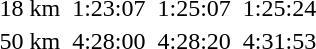<table>
<tr>
<td>18 km<br></td>
<td></td>
<td>1:23:07</td>
<td></td>
<td>1:25:07</td>
<td></td>
<td>1:25:24</td>
</tr>
<tr>
<td>50 km<br></td>
<td></td>
<td>4:28:00</td>
<td></td>
<td>4:28:20</td>
<td></td>
<td>4:31:53</td>
</tr>
</table>
